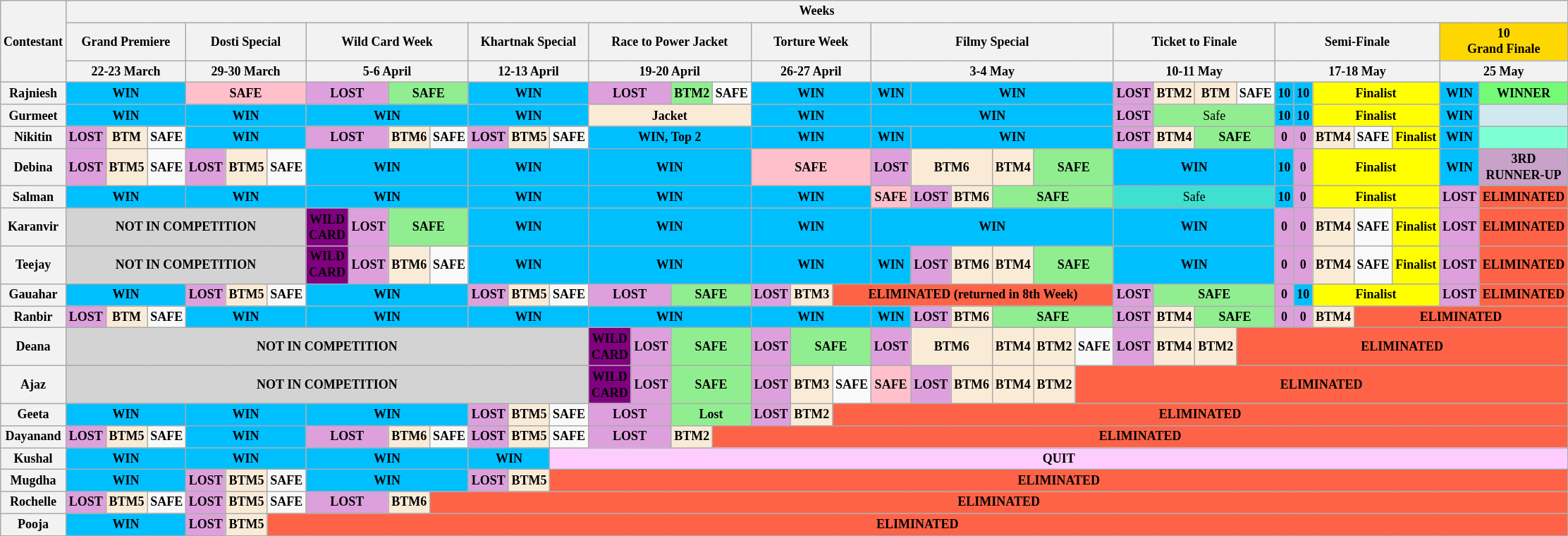<table class="wikitable" border="2" class="wikitable" style="text-align:center;font-size:75%">
<tr>
<th rowspan="3">Contestant</th>
<th colspan="39"><strong>Weeks</strong></th>
</tr>
<tr>
<th colspan="3">Grand Premiere</th>
<th colspan="3">Dosti Special</th>
<th colspan="4">Wild Card Week</th>
<th colspan="3">Khartnak Special</th>
<th colspan="4">Race to Power Jacket</th>
<th colspan="3">Torture Week</th>
<th colspan="7">Filmy Special</th>
<th colspan="4">Ticket to Finale</th>
<th colspan="5">Semi-Finale</th>
<th colspan="3" style="background:gold">10<br>Grand Finale</th>
</tr>
<tr>
<th colspan="3">22-23 March</th>
<th colspan="3">29-30 March</th>
<th colspan="4">5-6 April</th>
<th colspan="3">12-13 April</th>
<th colspan="4">19-20 April</th>
<th colspan="3">26-27 April</th>
<th colspan="7">3-4 May</th>
<th colspan="4">10-11 May</th>
<th colspan="5">17-18 May</th>
<th colspan="3">25 May</th>
</tr>
<tr>
<th>Rajniesh</th>
<td colspan="3" bgcolor="deepskyblue"><strong>WIN</strong></td>
<td colspan=3 bgcolor="pink"><strong>SAFE</strong></td>
<td colspan="2" bgcolor="plum"><strong>LOST</strong></td>
<td colspan="2" bgcolor="lightgreen"><strong>SAFE</strong></td>
<td colspan=3 bgcolor="deepskyblue"><strong>WIN</strong></td>
<td colspan="2" bgcolor="plum"><strong>LOST</strong></td>
<td bgcolor="lightgreen"><strong>BTM2</strong></td>
<td><strong>SAFE</strong></td>
<td colspan="3" bgcolor="deepskyblue"><strong>WIN</strong></td>
<td colspan="2" bgcolor="deepskyblue"><strong>WIN</strong></td>
<td colspan=5  bgcolor="deepskyblue"><strong>WIN</strong></td>
<td colspan="1" bgcolor="plum"><strong>LOST</strong></td>
<td bgcolor="antiquewhite"><strong>BTM2</strong></td>
<td bgcolor="antiquewhite"><strong>BTM</strong></td>
<td><strong>SAFE</strong></td>
<td bgcolor="deepskyblue"><strong>10</strong></td>
<td bgcolor="deepskyblue"><strong>10</strong></td>
<td colspan=3 bgcolor="yellow"><strong>Finalist</strong></td>
<td colspan=2 bgcolor="deepskyblue"><strong>WIN</strong></td>
<td colspan="1" bgcolor="#73FB76"><strong>WINNER</strong></td>
</tr>
<tr>
<th>Gurmeet</th>
<td colspan="3" bgcolor="deepskyblue"><strong>WIN</strong></td>
<td colspan=3 bgcolor="deepskyblue"><strong>WIN</strong></td>
<td colspan=4 bgcolor="deepskyblue"><strong>WIN</strong></td>
<td colspan=3 bgcolor="deepskyblue"><strong>WIN</strong></td>
<td colspan="4" bgcolor="antiquewhite"><strong>Jacket</strong></td>
<td colspan="3" bgcolor="deepskyblue"><strong>WIN</strong></td>
<td colspan=7  bgcolor="deepskyblue"><strong>WIN</strong></td>
<td colspan="1" bgcolor="plum"><strong>LOST</strong></td>
<td colspan=3 bgcolor="lightgreen">Safe</td>
<td bgcolor="deepskyblue"><strong>10</strong></td>
<td bgcolor="deepskyblue"><strong>10</strong></td>
<td colspan=3 bgcolor="yellow"><strong>Finalist</strong></td>
<td colspan=2 bgcolor="deepskyblue"><strong>WIN</strong></td>
<td colspan="1" bgcolor="#D1E8EF"><strong></strong></td>
</tr>
<tr>
<th>Nikitin</th>
<td colspan="1" bgcolor="plum"><strong>LOST</strong></td>
<td bgcolor="antiquewhite"><strong>BTM</strong></td>
<td><strong>SAFE</strong></td>
<td colspan=3 bgcolor="deepskyblue"><strong>WIN</strong></td>
<td colspan="2" bgcolor="plum"><strong>LOST</strong></td>
<td colspan=1 bgcolor="antiquewhite"><strong>BTM6</strong></td>
<td><strong>SAFE</strong></td>
<td colspan="1" bgcolor="plum"><strong>LOST</strong></td>
<td colspan=1 bgcolor="antiquewhite"><strong>BTM5</strong></td>
<td><strong>SAFE</strong></td>
<td colspan=4  bgcolor="deepskyblue"><strong>WIN, Top 2</strong></td>
<td colspan="3" bgcolor="deepskyblue"><strong>WIN</strong></td>
<td colspan="2" bgcolor="deepskyblue"><strong>WIN</strong></td>
<td colspan=5  bgcolor="deepskyblue"><strong>WIN</strong></td>
<td colspan="1" bgcolor="plum"><strong>LOST</strong></td>
<td bgcolor="antiquewhite"><strong>BTM4</strong></td>
<td colspan=2 bgcolor="lightgreen"><strong>SAFE</strong></td>
<td colspan="1" bgcolor="plum"><strong>0</strong></td>
<td colspan="1" bgcolor="plum"><strong>0</strong></td>
<td bgcolor="antiquewhite"><strong>BTM4</strong></td>
<td><strong>SAFE</strong></td>
<td colspan=1 bgcolor="yellow"><strong>Finalist</strong></td>
<td colspan=2 bgcolor="deepskyblue"><strong>WIN</strong></td>
<td colspan="1" bgcolor="#7FFFD4"><strong></strong></td>
</tr>
<tr>
<th>Debina</th>
<td colspan="1" bgcolor="plum"><strong>LOST</strong></td>
<td bgcolor="antiquewhite"><strong>BTM5</strong></td>
<td><strong>SAFE</strong></td>
<td colspan="1" bgcolor="plum"><strong>LOST</strong></td>
<td colspan=1 bgcolor="antiquewhite"><strong>BTM5</strong></td>
<td><strong>SAFE</strong></td>
<td colspan=4 bgcolor="deepskyblue"><strong>WIN</strong></td>
<td colspan=3 bgcolor="deepskyblue"><strong>WIN</strong></td>
<td colspan=4 bgcolor="deepskyblue"><strong>WIN</strong></td>
<td colspan="3" bgcolor="pink"><strong>SAFE</strong></td>
<td colspan="1" bgcolor="plum"><strong>LOST</strong></td>
<td colspan=3 bgcolor="antiquewhite"><strong>BTM6</strong></td>
<td colspan=1 bgcolor="antiquewhite"><strong>BTM4</strong></td>
<td colspan=2  bgcolor="lightgreen"><strong>SAFE</strong></td>
<td colspan=4 bgcolor="deepskyblue"><strong>WIN</strong></td>
<td bgcolor="deepskyblue"><strong>10</strong></td>
<td colspan="1" bgcolor="plum"><strong>0</strong></td>
<td colspan=3 bgcolor="yellow"><strong>Finalist</strong></td>
<td colspan=2 bgcolor="deepskyblue"><strong>WIN</strong></td>
<td bgcolor="#C8A2C8"><strong>3RD RUNNER-UP</strong></td>
</tr>
<tr>
<th>Salman</th>
<td colspan="3" bgcolor="deepskyblue"><strong>WIN</strong></td>
<td colspan=3 bgcolor="deepskyblue"><strong>WIN</strong></td>
<td colspan=4 bgcolor="deepskyblue"><strong>WIN</strong></td>
<td colspan=3 bgcolor="deepskyblue"><strong>WIN</strong></td>
<td colspan=4 bgcolor="deepskyblue"><strong>WIN</strong></td>
<td colspan="3" bgcolor="deepskyblue"><strong>WIN</strong></td>
<td colspan=2 bgcolor="pink"><strong>SAFE</strong></td>
<td colspan="1" bgcolor="plum"><strong>LOST</strong></td>
<td bgcolor="antiquewhite"><strong>BTM6</strong></td>
<td colspan=3  bgcolor="lightgreen"><strong>SAFE</strong></td>
<td colspan="4" bgcolor="turquoise">Safe</td>
<td bgcolor="deepskyblue"><strong>10</strong></td>
<td colspan="1" bgcolor="plum"><strong>0</strong></td>
<td colspan=3 bgcolor="yellow"><strong>Finalist</strong></td>
<td colspan="1" bgcolor="plum"><strong>LOST</strong></td>
<td colspan="2" bgcolor="FF6347"><strong>ELIMINATED</strong></td>
</tr>
<tr>
<th>Karanvir</th>
<td colspan="6" bgcolor="lightgray"><strong>NOT IN COMPETITION</strong></td>
<td colspan=1 bgcolor="purple"><span><strong>WILD CARD</strong></span></td>
<td colspan="1" bgcolor="plum"><strong>LOST</strong></td>
<td colspan=2  bgcolor="lightgreen"><strong>SAFE</strong></td>
<td colspan=3 bgcolor="deepskyblue"><strong>WIN</strong></td>
<td colspan=4 bgcolor="deepskyblue"><strong>WIN</strong></td>
<td colspan="3" bgcolor="deepskyblue"><strong>WIN</strong></td>
<td colspan=7 bgcolor="deepskyblue"><strong>WIN</strong></td>
<td colspan=4 bgcolor="deepskyblue"><strong>WIN</strong></td>
<td colspan="1" bgcolor="plum"><strong>0</strong></td>
<td colspan="1" bgcolor="plum"><strong>0</strong></td>
<td bgcolor="antiquewhite"><strong>BTM4</strong></td>
<td><strong>SAFE</strong></td>
<td colspan=1 bgcolor="yellow"><strong>Finalist</strong></td>
<td colspan="1" bgcolor="plum"><strong>LOST</strong></td>
<td colspan="2" bgcolor="FF6347"><strong>ELIMINATED</strong></td>
</tr>
<tr>
<th>Teejay</th>
<td colspan="6" bgcolor="lightgray"><strong>NOT IN COMPETITION</strong></td>
<td colspan=1 bgcolor="purple"><span><strong>WILD CARD</strong></span></td>
<td colspan="1" bgcolor="plum"><strong>LOST</strong></td>
<td colspan=1 bgcolor="antiquewhite"><strong>BTM6</strong></td>
<td><strong>SAFE</strong></td>
<td colspan=3 bgcolor="deepskyblue"><strong>WIN</strong></td>
<td colspan=4  bgcolor="deepskyblue"><strong>WIN</strong></td>
<td colspan="3" bgcolor="deepskyblue"><strong>WIN</strong></td>
<td colspan=2 bgcolor="deepskyblue"><strong>WIN</strong></td>
<td colspan="1" bgcolor="plum"><strong>LOST</strong></td>
<td bgcolor="antiquewhite"><strong>BTM6</strong></td>
<td colspan=1 bgcolor="antiquewhite"><strong>BTM4</strong></td>
<td colspan=2  bgcolor="lightgreen"><strong>SAFE</strong></td>
<td colspan=4 bgcolor="deepskyblue"><strong>WIN</strong></td>
<td colspan="1" bgcolor="plum"><strong>0</strong></td>
<td colspan="1" bgcolor="plum"><strong>0</strong></td>
<td bgcolor="antiquewhite"><strong>BTM4</strong></td>
<td><strong>SAFE</strong></td>
<td colspan=1 bgcolor="yellow"><strong>Finalist</strong></td>
<td colspan="1" bgcolor="plum"><strong>LOST</strong></td>
<td colspan="2" bgcolor="FF6347"><strong>ELIMINATED</strong></td>
</tr>
<tr>
<th>Gauahar</th>
<td colspan="3" bgcolor="deepskyblue"><strong>WIN</strong></td>
<td colspan="1" bgcolor="plum"><strong>LOST</strong></td>
<td colspan=1 bgcolor="antiquewhite"><strong>BTM5</strong></td>
<td><strong>SAFE</strong></td>
<td colspan=4 bgcolor="deepskyblue"><strong>WIN</strong></td>
<td colspan="1" bgcolor="plum"><strong>LOST</strong></td>
<td colspan=1 bgcolor="antiquewhite"><strong>BTM5</strong></td>
<td><strong>SAFE</strong></td>
<td colspan="2" bgcolor="plum"><strong>LOST</strong></td>
<td colspan=2  bgcolor="lightgreen"><strong>SAFE</strong></td>
<td colspan="1" bgcolor="plum"><strong>LOST</strong></td>
<td bgcolor="antiquewhite"><strong>BTM3</strong></td>
<td colspan=8 bgcolor=FF6347><strong>ELIMINATED (returned in 8th Week)</strong></td>
<td colspan="1" bgcolor="plum"><strong>LOST</strong></td>
<td colspan=3 bgcolor="lightgreen"><strong>SAFE</strong></td>
<td colspan="1" bgcolor="plum"><strong>0</strong></td>
<td bgcolor="deepskyblue"><strong>10</strong></td>
<td colspan=3 bgcolor="yellow"><strong>Finalist</strong></td>
<td colspan="1" bgcolor="plum"><strong>LOST</strong></td>
<td colspan="2" bgcolor="FF6347"><strong>ELIMINATED</strong></td>
</tr>
<tr>
<th>Ranbir</th>
<td colspan="1" bgcolor="plum"><strong>LOST</strong></td>
<td bgcolor="antiquewhite"><strong>BTM</strong></td>
<td><strong>SAFE</strong></td>
<td colspan=3 bgcolor="deepskyblue"><strong>WIN</strong></td>
<td colspan=4 bgcolor="deepskyblue"><strong>WIN</strong></td>
<td colspan=3 bgcolor="deepskyblue"><strong>WIN</strong></td>
<td colspan=4  bgcolor="deepskyblue"><strong>WIN</strong></td>
<td colspan=3 bgcolor="deepskyblue"><strong>WIN</strong></td>
<td colspan=2 bgcolor="deepskyblue"><strong>WIN</strong></td>
<td colspan="1" bgcolor="plum"><strong>LOST</strong></td>
<td bgcolor="antiquewhite"><strong>BTM6</strong></td>
<td colspan=3  bgcolor="lightgreen"><strong>SAFE</strong></td>
<td colspan="1" bgcolor="plum"><strong>LOST</strong></td>
<td bgcolor="antiquewhite"><strong>BTM4</strong></td>
<td colspan=2 bgcolor="lightgreen"><strong>SAFE</strong></td>
<td colspan="1" bgcolor="plum"><strong>0</strong></td>
<td colspan="1" bgcolor="plum"><strong>0</strong></td>
<td bgcolor="antiquewhite"><strong>BTM4</strong></td>
<td colspan="5" bgcolor="FF6347"><strong>ELIMINATED</strong></td>
</tr>
<tr>
<th>Deana</th>
<td colspan="13" bgcolor="lightgray"><strong>NOT IN COMPETITION</strong></td>
<td colspan=1  bgcolor="purple"><span><strong>WILD CARD</strong></span></td>
<td colspan="1" bgcolor="plum"><strong>LOST</strong></td>
<td colspan=2 bgcolor="lightgreen"><strong>SAFE</strong></td>
<td colspan="1" bgcolor="plum"><strong>LOST</strong></td>
<td colspan=2 bgcolor="lightgreen"><strong>SAFE</strong></td>
<td colspan="1" bgcolor="plum"><strong>LOST</strong></td>
<td colspan=3 bgcolor="antiquewhite"><strong>BTM6</strong></td>
<td colspan=1 bgcolor="antiquewhite"><strong>BTM4</strong></td>
<td colspan=1 bgcolor="antiquewhite"><strong>BTM2</strong></td>
<td><strong>SAFE</strong></td>
<td colspan="1" bgcolor="plum"><strong>LOST</strong></td>
<td bgcolor="antiquewhite"><strong>BTM4</strong></td>
<td bgcolor="antiquewhite"><strong>BTM2</strong></td>
<td colspan="9" bgcolor="FF6347"><strong>ELIMINATED</strong></td>
</tr>
<tr>
<th>Ajaz</th>
<td colspan="13" bgcolor="lightgray"><strong>NOT IN COMPETITION</strong></td>
<td colspan=1 bgcolor="purple"><span><strong>WILD CARD</strong></span></td>
<td colspan="1" bgcolor="plum"><strong>LOST</strong></td>
<td colspan=2  bgcolor="lightgreen"><strong>SAFE</strong></td>
<td colspan="1" bgcolor="plum"><strong>LOST</strong></td>
<td colspan=1 bgcolor="antiquewhite"><strong>BTM3</strong></td>
<td><strong>SAFE</strong></td>
<td colspan=2 bgcolor="pink"><strong>SAFE</strong></td>
<td colspan="1" bgcolor="plum"><strong>LOST</strong></td>
<td bgcolor="antiquewhite"><strong>BTM6</strong></td>
<td colspan=1 bgcolor="antiquewhite"><strong>BTM4</strong></td>
<td colspan=1 bgcolor="antiquewhite"><strong>BTM2</strong></td>
<td colspan="13" bgcolor="FF6347"><strong>ELIMINATED</strong></td>
</tr>
<tr>
<th>Geeta</th>
<td colspan="3" bgcolor="deepskyblue"><strong>WIN</strong></td>
<td colspan=3 bgcolor="deepskyblue"><strong>WIN</strong></td>
<td colspan=4 bgcolor="deepskyblue"><strong>WIN</strong></td>
<td colspan="1" bgcolor="plum"><strong>LOST</strong></td>
<td colspan=1 bgcolor="antiquewhite"><strong>BTM5</strong></td>
<td><strong>SAFE</strong></td>
<td colspan="2" bgcolor="plum"><strong>LOST</strong></td>
<td colspan=2 bgcolor="lightgreen"><strong>Lost</strong></td>
<td colspan="1" bgcolor="plum"><strong>LOST</strong></td>
<td colspan=1 bgcolor="antiquewhite"><strong>BTM2</strong></td>
<td colspan="20" bgcolor="FF6347"><strong>ELIMINATED</strong></td>
</tr>
<tr>
<th>Dayanand</th>
<td colspan="1" bgcolor="plum"><strong>LOST</strong></td>
<td bgcolor="antiquewhite"><strong>BTM5</strong></td>
<td><strong>SAFE</strong></td>
<td colspan=3 bgcolor="deepskyblue"><strong>WIN</strong></td>
<td colspan="2" bgcolor="plum"><strong>LOST</strong></td>
<td colspan=1 bgcolor="antiquewhite"><strong>BTM6</strong></td>
<td><strong>SAFE</strong></td>
<td colspan="1" bgcolor="plum"><strong>LOST</strong></td>
<td colspan=1 bgcolor="antiquewhite"><strong>BTM5</strong></td>
<td><strong>SAFE</strong></td>
<td colspan="2" bgcolor="plum"><strong>LOST</strong></td>
<td colspan=1 bgcolor="antiquewhite"><strong>BTM2</strong></td>
<td colspan="23" bgcolor="FF6347"><strong>ELIMINATED</strong></td>
</tr>
<tr>
<th>Kushal</th>
<td colspan="3" bgcolor="deepskyblue"><strong>WIN</strong></td>
<td colspan=3 bgcolor="deepskyblue"><strong>WIN</strong></td>
<td colspan=4 bgcolor="deepskyblue"><strong>WIN</strong></td>
<td colspan=2 bgcolor="deepskyblue"><strong>WIN</strong></td>
<td colspan="27" bgcolor="#fcf"><strong>QUIT</strong></td>
</tr>
<tr>
<th>Mugdha</th>
<td colspan="3" bgcolor="deepskyblue"><strong>WIN</strong></td>
<td colspan="1" bgcolor="plum"><strong>LOST</strong></td>
<td colspan=1 bgcolor="antiquewhite"><strong>BTM5</strong></td>
<td><strong>SAFE</strong></td>
<td colspan=4 bgcolor="deepskyblue"><strong>WIN</strong></td>
<td colspan="1" bgcolor="plum"><strong>LOST</strong></td>
<td colspan=1 bgcolor="antiquewhite"><strong>BTM5</strong></td>
<td colspan="27" bgcolor="FF6347"><strong>ELIMINATED</strong></td>
</tr>
<tr>
<th>Rochelle</th>
<td colspan="1" bgcolor="plum"><strong>LOST</strong></td>
<td bgcolor="antiquewhite"><strong>BTM5</strong></td>
<td><strong>SAFE</strong></td>
<td colspan="1" bgcolor="plum"><strong>LOST</strong></td>
<td colspan=1 bgcolor="antiquewhite"><strong>BTM5</strong></td>
<td><strong>SAFE</strong></td>
<td colspan="2" bgcolor="plum"><strong>LOST</strong></td>
<td colspan=1 bgcolor="antiquewhite"><strong>BTM6</strong></td>
<td colspan="30" bgcolor="FF6347"><strong>ELIMINATED</strong></td>
</tr>
<tr>
<th>Pooja</th>
<td colspan="3" bgcolor="deepskyblue"><strong>WIN</strong></td>
<td colspan="1" bgcolor="plum"><strong>LOST</strong></td>
<td colspan=1 bgcolor="antiquewhite"><strong>BTM5</strong></td>
<td colspan="34" bgcolor="FF6347"><strong>ELIMINATED</strong></td>
</tr>
</table>
